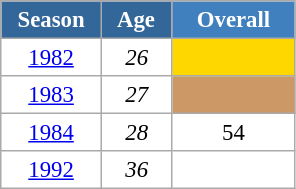<table class="wikitable" style="font-size:95%; text-align:center; border:grey solid 1px; border-collapse:collapse; background:#ffffff;">
<tr>
<th style="background-color:#369; color:white; width:60px;"> Season </th>
<th style="background-color:#369; color:white; width:40px;"> Age </th>
<th style="background-color:#4180be; color:white; width:75px;">Overall</th>
</tr>
<tr>
<td><a href='#'>1982</a></td>
<td><em>26</em></td>
<td style="background:gold;"></td>
</tr>
<tr>
<td><a href='#'>1983</a></td>
<td><em>27</em></td>
<td style="background:#c96;"></td>
</tr>
<tr>
<td><a href='#'>1984</a></td>
<td><em>28</em></td>
<td>54</td>
</tr>
<tr>
<td><a href='#'>1992</a></td>
<td><em>36</em></td>
<td></td>
</tr>
</table>
